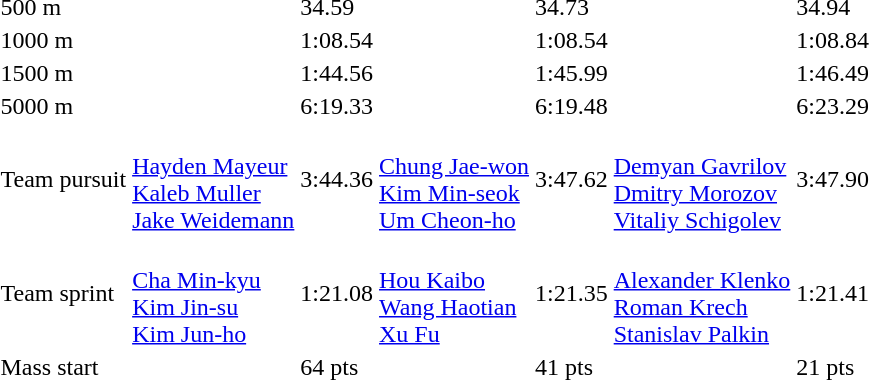<table>
<tr>
<td>500 m</td>
<td></td>
<td>34.59 <strong></strong></td>
<td></td>
<td>34.73</td>
<td></td>
<td>34.94</td>
</tr>
<tr>
<td>1000 m</td>
<td></td>
<td>1:08.54</td>
<td></td>
<td>1:08.54</td>
<td></td>
<td>1:08.84</td>
</tr>
<tr>
<td>1500 m</td>
<td></td>
<td>1:44.56</td>
<td></td>
<td>1:45.99</td>
<td></td>
<td>1:46.49</td>
</tr>
<tr>
<td>5000 m</td>
<td></td>
<td>6:19.33</td>
<td></td>
<td>6:19.48</td>
<td></td>
<td>6:23.29</td>
</tr>
<tr>
<td>Team pursuit</td>
<td><br><a href='#'>Hayden Mayeur</a><br><a href='#'>Kaleb Muller</a><br><a href='#'>Jake Weidemann</a></td>
<td>3:44.36</td>
<td><br><a href='#'>Chung Jae-won</a><br><a href='#'>Kim Min-seok</a><br><a href='#'>Um Cheon-ho</a></td>
<td>3:47.62</td>
<td><br><a href='#'>Demyan Gavrilov</a><br><a href='#'>Dmitry Morozov</a><br><a href='#'>Vitaliy Schigolev</a></td>
<td>3:47.90</td>
</tr>
<tr>
<td>Team sprint</td>
<td><br><a href='#'>Cha Min-kyu</a><br><a href='#'>Kim Jin-su</a><br><a href='#'>Kim Jun-ho</a></td>
<td>1:21.08</td>
<td><br><a href='#'>Hou Kaibo</a><br><a href='#'>Wang Haotian</a><br><a href='#'>Xu Fu</a></td>
<td>1:21.35</td>
<td><br><a href='#'>Alexander Klenko</a><br><a href='#'>Roman Krech</a><br><a href='#'>Stanislav Palkin</a></td>
<td>1:21.41</td>
</tr>
<tr>
<td>Mass start</td>
<td></td>
<td>64 pts</td>
<td></td>
<td>41 pts</td>
<td></td>
<td>21 pts</td>
</tr>
</table>
